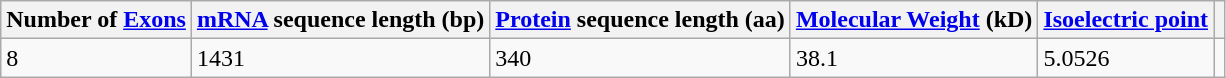<table class="wikitable">
<tr>
<th>Number of <a href='#'>Exons</a></th>
<th><a href='#'>mRNA</a> sequence length (bp)</th>
<th><a href='#'>Protein</a> sequence length (aa)</th>
<th><a href='#'>Molecular Weight</a> (kD)</th>
<th><a href='#'>Isoelectric point</a></th>
<th></th>
</tr>
<tr>
<td>8</td>
<td>1431</td>
<td>340</td>
<td>38.1</td>
<td>5.0526</td>
</tr>
</table>
